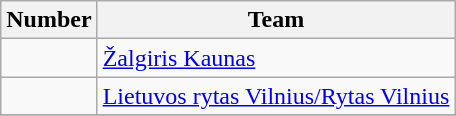<table class="wikitable sortable">
<tr>
<th>Number</th>
<th>Team</th>
</tr>
<tr>
<td></td>
<td><a href='#'>Žalgiris Kaunas</a></td>
</tr>
<tr>
<td></td>
<td><a href='#'>Lietuvos rytas Vilnius/Rytas Vilnius</a></td>
</tr>
<tr>
</tr>
</table>
